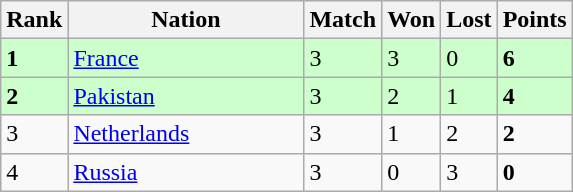<table class="wikitable">
<tr>
<th width=20>Rank</th>
<th width=150>Nation</th>
<th width=20>Match</th>
<th width=20>Won</th>
<th width=20>Lost</th>
<th width=20>Points</th>
</tr>
<tr bgcolor=ccffcc>
<td><strong>1</strong></td>
<td> <a href='#'>France</a></td>
<td>3</td>
<td>3</td>
<td>0</td>
<td><strong>6</strong></td>
</tr>
<tr bgcolor=ccffcc>
<td><strong>2</strong></td>
<td> <a href='#'>Pakistan</a></td>
<td>3</td>
<td>2</td>
<td>1</td>
<td><strong>4</strong></td>
</tr>
<tr>
<td>3</td>
<td> <a href='#'>Netherlands</a></td>
<td>3</td>
<td>1</td>
<td>2</td>
<td><strong>2</strong></td>
</tr>
<tr>
<td>4</td>
<td> <a href='#'>Russia</a></td>
<td>3</td>
<td>0</td>
<td>3</td>
<td><strong>0</strong></td>
</tr>
</table>
